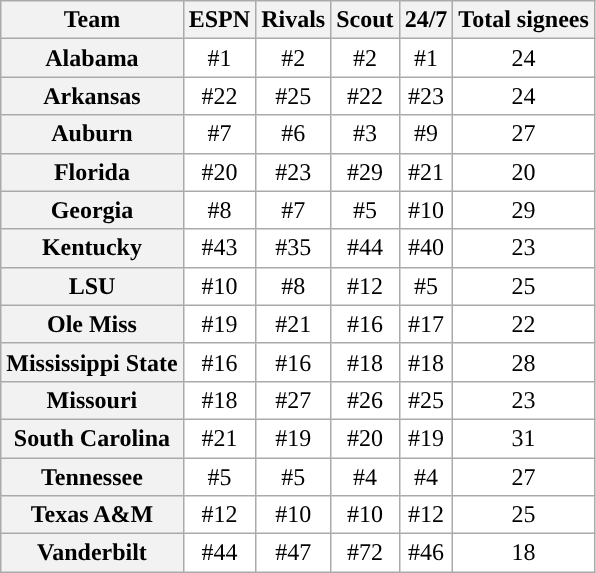<table class="wikitable">
<tr>
<th>Team</th>
<th>ESPN</th>
<th>Rivals</th>
<th>Scout</th>
<th>24/7</th>
<th>Total signees</th>
</tr>
<tr>
<th>Alabama</th>
<td style="text-align:center; background:white">#1</td>
<td style="text-align:center; background:white">#2</td>
<td style="text-align:center; background:white">#2</td>
<td style="text-align:center; background:white">#1</td>
<td style="text-align:center; background:white">24</td>
</tr>
<tr>
<th>Arkansas</th>
<td style="text-align:center; background:white">#22</td>
<td style="text-align:center; background:white">#25</td>
<td style="text-align:center; background:white">#22</td>
<td style="text-align:center; background:white">#23</td>
<td style="text-align:center; background:white">24</td>
</tr>
<tr>
<th>Auburn</th>
<td style="text-align:center; background:white">#7</td>
<td style="text-align:center; background:white">#6</td>
<td style="text-align:center; background:white">#3</td>
<td style="text-align:center; background:white">#9</td>
<td style="text-align:center; background:white">27</td>
</tr>
<tr>
<th>Florida</th>
<td style="text-align:center; background:white">#20</td>
<td style="text-align:center; background:white">#23</td>
<td style="text-align:center; background:white">#29</td>
<td style="text-align:center; background:white">#21</td>
<td style="text-align:center; background:white">20</td>
</tr>
<tr>
<th>Georgia</th>
<td style="text-align:center; background:white">#8</td>
<td style="text-align:center; background:white">#7</td>
<td style="text-align:center; background:white">#5</td>
<td style="text-align:center; background:white">#10</td>
<td style="text-align:center; background:white">29</td>
</tr>
<tr>
<th>Kentucky</th>
<td style="text-align:center; background:white">#43</td>
<td style="text-align:center; background:white">#35</td>
<td style="text-align:center; background:white">#44</td>
<td style="text-align:center; background:white">#40</td>
<td style="text-align:center; background:white">23</td>
</tr>
<tr>
<th>LSU</th>
<td style="text-align:center; background:white">#10</td>
<td style="text-align:center; background:white">#8</td>
<td style="text-align:center; background:white">#12</td>
<td style="text-align:center; background:white">#5</td>
<td style="text-align:center; background:white">25</td>
</tr>
<tr>
<th>Ole Miss</th>
<td style="text-align:center; background:white">#19</td>
<td style="text-align:center; background:white">#21</td>
<td style="text-align:center; background:white">#16</td>
<td style="text-align:center; background:white">#17</td>
<td style="text-align:center; background:white">22</td>
</tr>
<tr>
<th>Mississippi State</th>
<td style="text-align:center; background:white">#16</td>
<td style="text-align:center; background:white">#16</td>
<td style="text-align:center; background:white">#18</td>
<td style="text-align:center; background:white">#18</td>
<td style="text-align:center; background:white">28</td>
</tr>
<tr>
<th>Missouri</th>
<td style="text-align:center; background:white">#18</td>
<td style="text-align:center; background:white">#27</td>
<td style="text-align:center; background:white">#26</td>
<td style="text-align:center; background:white">#25</td>
<td style="text-align:center; background:white">23</td>
</tr>
<tr>
<th>South Carolina</th>
<td style="text-align:center; background:white">#21</td>
<td style="text-align:center; background:white">#19</td>
<td style="text-align:center; background:white">#20</td>
<td style="text-align:center; background:white">#19</td>
<td style="text-align:center; background:white">31</td>
</tr>
<tr>
<th>Tennessee</th>
<td style="text-align:center; background:white">#5</td>
<td style="text-align:center; background:white">#5</td>
<td style="text-align:center; background:white">#4</td>
<td style="text-align:center; background:white">#4</td>
<td style="text-align:center; background:white">27</td>
</tr>
<tr>
<th>Texas A&M</th>
<td style="text-align:center; background:white">#12</td>
<td style="text-align:center; background:white">#10</td>
<td style="text-align:center; background:white">#10</td>
<td style="text-align:center; background:white">#12</td>
<td style="text-align:center; background:white">25</td>
</tr>
<tr>
<th>Vanderbilt</th>
<td style="text-align:center; background:white">#44</td>
<td style="text-align:center; background:white">#47</td>
<td style="text-align:center; background:white">#72</td>
<td style="text-align:center; background:white">#46</td>
<td style="text-align:center; background:white">18</td>
</tr>
</table>
